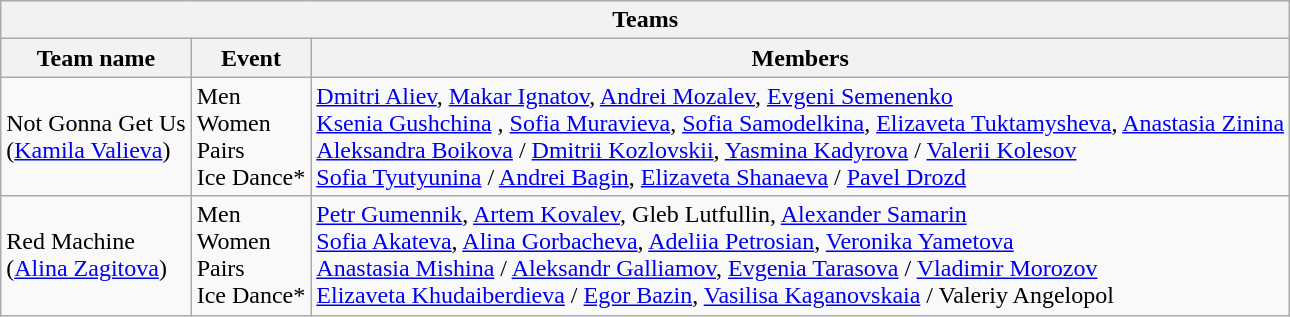<table class="wikitable">
<tr>
<th colspan="6" align="center">Teams</th>
</tr>
<tr>
<th>Team name</th>
<th>Event</th>
<th>Members</th>
</tr>
<tr>
<td>Not Gonna Get Us<br>(<a href='#'>Kamila Valieva</a>)</td>
<td>Men <br>Women <br>Pairs <br>Ice Dance*</td>
<td><a href='#'>Dmitri Aliev</a>, <a href='#'>Makar Ignatov</a>, <a href='#'>Andrei Mozalev</a>, <a href='#'>Evgeni Semenenko</a><br><a href='#'>Ksenia Gushchina</a> , <a href='#'>Sofia Muravieva</a>, <a href='#'>Sofia Samodelkina</a>, <a href='#'>Elizaveta Tuktamysheva</a>, <a href='#'>Anastasia Zinina</a> <br><a href='#'>Aleksandra Boikova</a> / <a href='#'>Dmitrii Kozlovskii</a>, <a href='#'>Yasmina Kadyrova</a> / <a href='#'>Valerii Kolesov</a><br><a href='#'>Sofia Tyutyunina</a> / <a href='#'>Andrei Bagin</a>, <a href='#'>Elizaveta Shanaeva</a> / <a href='#'>Pavel Drozd</a></td>
</tr>
<tr>
<td>Red Machine<br>(<a href='#'>Alina Zagitova</a>)</td>
<td>Men <br>Women <br>Pairs <br>Ice Dance*</td>
<td><a href='#'>Petr Gumennik</a>, <a href='#'>Artem Kovalev</a>, Gleb Lutfullin, <a href='#'>Alexander Samarin</a><br><a href='#'>Sofia Akateva</a>, <a href='#'>Alina Gorbacheva</a>, <a href='#'>Adeliia Petrosian</a>, <a href='#'>Veronika Yametova</a><br><a href='#'>Anastasia Mishina</a> / <a href='#'>Aleksandr Galliamov</a>, <a href='#'>Evgenia Tarasova</a> / <a href='#'>Vladimir Morozov</a><br><a href='#'>Elizaveta Khudaiberdieva</a> / <a href='#'>Egor Bazin</a>, <a href='#'>Vasilisa Kaganovskaia</a> / Valeriy Angelopol</td>
</tr>
</table>
